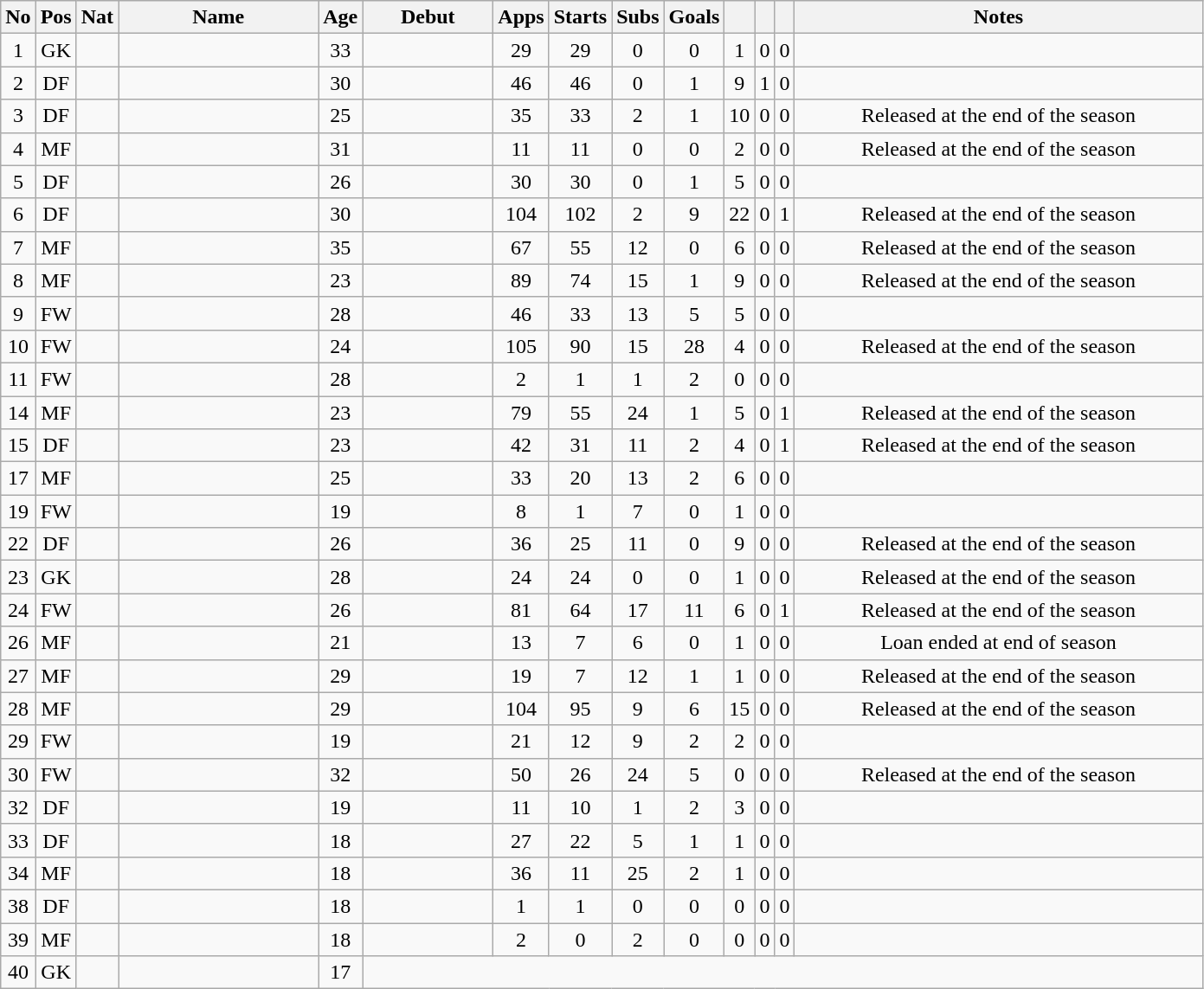<table class="wikitable sortable" style="text-align:center">
<tr>
<th style="text-align:center; width: 6pt;">No</th>
<th style="text-align:center; width: 6pt;">Pos</th>
<th style="text-align:center; width: 6pt;">Nat</th>
<th style="text-align:center; width: 110pt;">Name</th>
<th style="text-align:center; width: 6pt;">Age</th>
<th style="text-align:center; width: 70pt;">Debut</th>
<th style="text-align:center; width: 6pt;">Apps</th>
<th style="text-align:center; width: 6pt;">Starts</th>
<th style="text-align:center; width: 6pt;">Subs</th>
<th style="text-align:center; width: 6pt;">Goals</th>
<th style="text-align:center; width: 6pt;"></th>
<th style="text-align:center; width: 6pt;"></th>
<th style="text-align:center; width: 6pt;"></th>
<th style="text-align:center; width: 230pt;">Notes</th>
</tr>
<tr>
<td>1</td>
<td>GK</td>
<td></td>
<td></td>
<td>33</td>
<td></td>
<td>29</td>
<td>29</td>
<td>0</td>
<td>0</td>
<td>1</td>
<td>0</td>
<td>0</td>
<td></td>
</tr>
<tr>
<td>2</td>
<td>DF</td>
<td></td>
<td></td>
<td>30</td>
<td></td>
<td>46</td>
<td>46</td>
<td>0</td>
<td>1</td>
<td>9</td>
<td>1</td>
<td>0</td>
<td></td>
</tr>
<tr>
<td>3</td>
<td>DF</td>
<td></td>
<td></td>
<td>25</td>
<td></td>
<td>35</td>
<td>33</td>
<td>2</td>
<td>1</td>
<td>10</td>
<td>0</td>
<td>0</td>
<td>Released at the end of the season</td>
</tr>
<tr>
<td>4</td>
<td>MF</td>
<td></td>
<td></td>
<td>31</td>
<td></td>
<td>11</td>
<td>11</td>
<td>0</td>
<td>0</td>
<td>2</td>
<td>0</td>
<td>0</td>
<td>Released at the end of the season</td>
</tr>
<tr>
<td>5</td>
<td>DF</td>
<td></td>
<td></td>
<td>26</td>
<td></td>
<td>30</td>
<td>30</td>
<td>0</td>
<td>1</td>
<td>5</td>
<td>0</td>
<td>0</td>
<td></td>
</tr>
<tr>
<td>6</td>
<td>DF</td>
<td></td>
<td></td>
<td>30</td>
<td></td>
<td>104</td>
<td>102</td>
<td>2</td>
<td>9</td>
<td>22</td>
<td>0</td>
<td>1</td>
<td>Released at the end of the season</td>
</tr>
<tr>
<td>7</td>
<td>MF</td>
<td></td>
<td></td>
<td>35</td>
<td></td>
<td>67</td>
<td>55</td>
<td>12</td>
<td>0</td>
<td>6</td>
<td>0</td>
<td>0</td>
<td>Released at the end of the season</td>
</tr>
<tr>
<td>8</td>
<td>MF</td>
<td></td>
<td></td>
<td>23</td>
<td></td>
<td>89</td>
<td>74</td>
<td>15</td>
<td>1</td>
<td>9</td>
<td>0</td>
<td>0</td>
<td>Released at the end of the season</td>
</tr>
<tr>
<td>9</td>
<td>FW</td>
<td></td>
<td></td>
<td>28</td>
<td></td>
<td>46</td>
<td>33</td>
<td>13</td>
<td>5</td>
<td>5</td>
<td>0</td>
<td>0</td>
<td></td>
</tr>
<tr>
<td>10</td>
<td>FW</td>
<td></td>
<td></td>
<td>24</td>
<td></td>
<td>105</td>
<td>90</td>
<td>15</td>
<td>28</td>
<td>4</td>
<td>0</td>
<td>0</td>
<td>Released at the end of the season</td>
</tr>
<tr>
<td>11</td>
<td>FW</td>
<td></td>
<td></td>
<td>28</td>
<td></td>
<td>2</td>
<td>1</td>
<td>1</td>
<td>2</td>
<td>0</td>
<td>0</td>
<td>0</td>
<td></td>
</tr>
<tr>
<td>14</td>
<td>MF</td>
<td></td>
<td></td>
<td>23</td>
<td></td>
<td>79</td>
<td>55</td>
<td>24</td>
<td>1</td>
<td>5</td>
<td>0</td>
<td>1</td>
<td>Released at the end of the season</td>
</tr>
<tr>
<td>15</td>
<td>DF</td>
<td></td>
<td></td>
<td>23</td>
<td></td>
<td>42</td>
<td>31</td>
<td>11</td>
<td>2</td>
<td>4</td>
<td>0</td>
<td>1</td>
<td>Released at the end of the season</td>
</tr>
<tr>
<td>17</td>
<td>MF</td>
<td></td>
<td></td>
<td>25</td>
<td></td>
<td>33</td>
<td>20</td>
<td>13</td>
<td>2</td>
<td>6</td>
<td>0</td>
<td>0</td>
<td></td>
</tr>
<tr>
<td>19</td>
<td>FW</td>
<td></td>
<td></td>
<td>19</td>
<td></td>
<td>8</td>
<td>1</td>
<td>7</td>
<td>0</td>
<td>1</td>
<td>0</td>
<td>0</td>
<td></td>
</tr>
<tr>
<td>22</td>
<td>DF</td>
<td></td>
<td></td>
<td>26</td>
<td></td>
<td>36</td>
<td>25</td>
<td>11</td>
<td>0</td>
<td>9</td>
<td>0</td>
<td>0</td>
<td>Released at the end of the season</td>
</tr>
<tr>
<td>23</td>
<td>GK</td>
<td></td>
<td></td>
<td>28</td>
<td></td>
<td>24</td>
<td>24</td>
<td>0</td>
<td>0</td>
<td>1</td>
<td>0</td>
<td>0</td>
<td>Released at the end of the season</td>
</tr>
<tr>
<td>24</td>
<td>FW</td>
<td></td>
<td></td>
<td>26</td>
<td></td>
<td>81</td>
<td>64</td>
<td>17</td>
<td>11</td>
<td>6</td>
<td>0</td>
<td>1</td>
<td>Released at the end of the season</td>
</tr>
<tr>
<td>26</td>
<td>MF</td>
<td></td>
<td></td>
<td>21</td>
<td></td>
<td>13</td>
<td>7</td>
<td>6</td>
<td>0</td>
<td>1</td>
<td>0</td>
<td>0</td>
<td>Loan ended at end of season</td>
</tr>
<tr>
<td>27</td>
<td>MF</td>
<td></td>
<td></td>
<td>29</td>
<td></td>
<td>19</td>
<td>7</td>
<td>12</td>
<td>1</td>
<td>1</td>
<td>0</td>
<td>0</td>
<td>Released at the end of the season</td>
</tr>
<tr>
<td>28</td>
<td>MF</td>
<td></td>
<td></td>
<td>29</td>
<td></td>
<td>104</td>
<td>95</td>
<td>9</td>
<td>6</td>
<td>15</td>
<td>0</td>
<td>0</td>
<td>Released at the end of the season</td>
</tr>
<tr>
<td>29</td>
<td>FW</td>
<td></td>
<td></td>
<td>19</td>
<td></td>
<td>21</td>
<td>12</td>
<td>9</td>
<td>2</td>
<td>2</td>
<td>0</td>
<td>0</td>
<td></td>
</tr>
<tr>
<td>30</td>
<td>FW</td>
<td></td>
<td></td>
<td>32</td>
<td></td>
<td>50</td>
<td>26</td>
<td>24</td>
<td>5</td>
<td>0</td>
<td>0</td>
<td>0</td>
<td>Released at the end of the season</td>
</tr>
<tr>
<td>32</td>
<td>DF</td>
<td></td>
<td></td>
<td>19</td>
<td></td>
<td>11</td>
<td>10</td>
<td>1</td>
<td>2</td>
<td>3</td>
<td>0</td>
<td>0</td>
<td></td>
</tr>
<tr>
<td>33</td>
<td>DF</td>
<td></td>
<td></td>
<td>18</td>
<td></td>
<td>27</td>
<td>22</td>
<td>5</td>
<td>1</td>
<td>1</td>
<td>0</td>
<td>0</td>
<td></td>
</tr>
<tr>
<td>34</td>
<td>MF</td>
<td></td>
<td></td>
<td>18</td>
<td></td>
<td>36</td>
<td>11</td>
<td>25</td>
<td>2</td>
<td>1</td>
<td>0</td>
<td>0</td>
<td></td>
</tr>
<tr>
<td>38</td>
<td>DF</td>
<td></td>
<td></td>
<td>18</td>
<td></td>
<td>1</td>
<td>1</td>
<td>0</td>
<td>0</td>
<td>0</td>
<td>0</td>
<td>0</td>
<td></td>
</tr>
<tr>
<td>39</td>
<td>MF</td>
<td></td>
<td></td>
<td>18</td>
<td></td>
<td>2</td>
<td>0</td>
<td>2</td>
<td>0</td>
<td>0</td>
<td>0</td>
<td>0</td>
<td></td>
</tr>
<tr>
<td>40</td>
<td>GK</td>
<td></td>
<td></td>
<td>17</td>
</tr>
</table>
